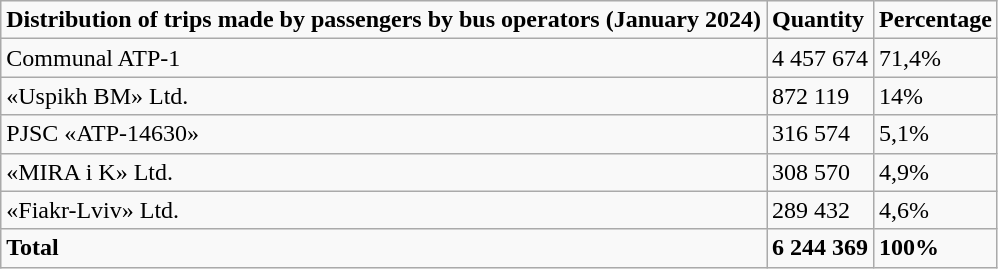<table class="wikitable">
<tr>
<td><strong>Distribution of trips made by passengers by bus operators (January 2024)</strong></td>
<td><strong>Quantity</strong></td>
<td><strong>Percentage</strong></td>
</tr>
<tr>
<td>Communal ATP-1</td>
<td>4 457 674</td>
<td>71,4%</td>
</tr>
<tr>
<td>«Uspikh BM» Ltd.</td>
<td>872 119</td>
<td>14%</td>
</tr>
<tr>
<td>PJSC «ATP-14630»</td>
<td>316 574</td>
<td>5,1%</td>
</tr>
<tr>
<td>«MIRA i K» Ltd.</td>
<td>308 570</td>
<td>4,9%</td>
</tr>
<tr>
<td>«Fiakr-Lviv» Ltd.</td>
<td>289 432</td>
<td>4,6%</td>
</tr>
<tr>
<td><strong>Total</strong></td>
<td><strong>6 244 369</strong></td>
<td><strong>100%</strong></td>
</tr>
</table>
